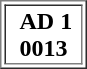<table border=1>
<tr>
<td>  <span><strong>AD 1</strong></span><br>  <span><strong>0013</strong></span>  </td>
</tr>
</table>
